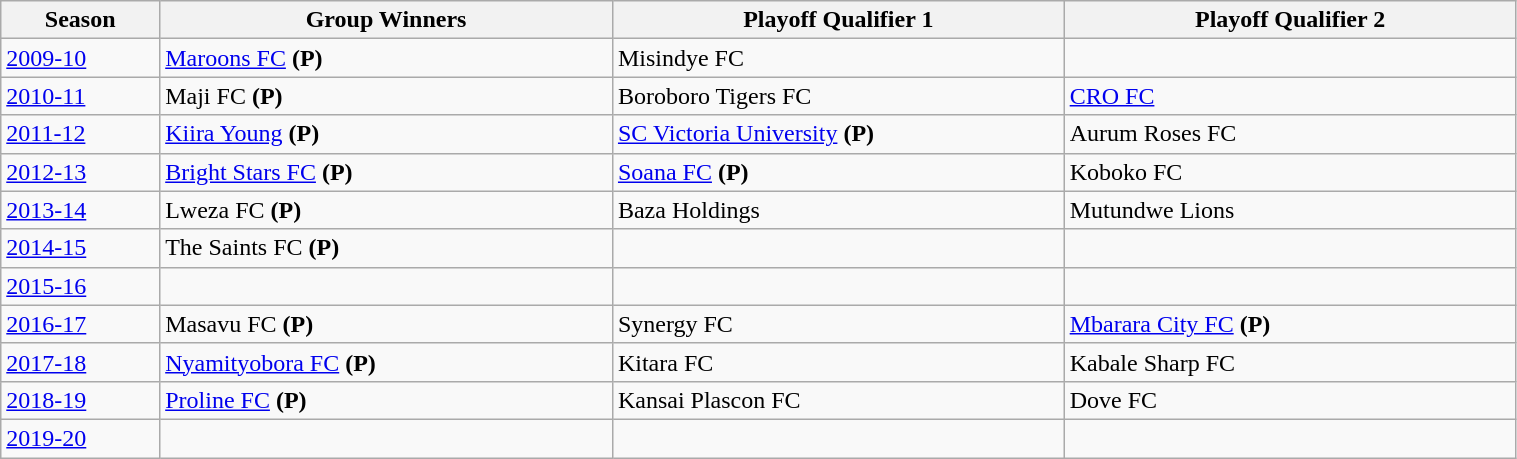<table class="wikitable" style="width:80%; font-size:100%">
<tr>
<th width="100px">Season</th>
<th width="300px">Group Winners</th>
<th width="300px">Playoff Qualifier 1</th>
<th width="300px">Playoff Qualifier 2</th>
</tr>
<tr>
<td><a href='#'>2009-10</a></td>
<td><a href='#'>Maroons FC</a> <strong>(P)</strong></td>
<td>Misindye FC</td>
<td></td>
</tr>
<tr>
<td><a href='#'>2010-11</a></td>
<td>Maji FC <strong>(P)</strong></td>
<td>Boroboro Tigers FC</td>
<td><a href='#'>CRO FC</a></td>
</tr>
<tr>
<td><a href='#'>2011-12</a></td>
<td><a href='#'>Kiira Young</a>  <strong>(P)</strong></td>
<td><a href='#'>SC Victoria University</a> <strong>(P)</strong></td>
<td>Aurum Roses FC</td>
</tr>
<tr>
<td><a href='#'>2012-13</a></td>
<td><a href='#'>Bright Stars FC</a> <strong>(P)</strong></td>
<td><a href='#'>Soana FC</a> <strong>(P)</strong></td>
<td>Koboko FC</td>
</tr>
<tr>
<td><a href='#'>2013-14</a></td>
<td>Lweza FC <strong>(P)</strong></td>
<td>Baza Holdings</td>
<td>Mutundwe Lions</td>
</tr>
<tr>
<td><a href='#'>2014-15</a></td>
<td>The Saints FC <strong>(P)</strong></td>
<td></td>
<td></td>
</tr>
<tr>
<td><a href='#'>2015-16</a></td>
<td></td>
<td></td>
<td></td>
</tr>
<tr>
<td><a href='#'>2016-17</a></td>
<td>Masavu FC <strong>(P)</strong></td>
<td>Synergy FC</td>
<td><a href='#'>Mbarara City FC</a> <strong>(P)</strong></td>
</tr>
<tr>
<td><a href='#'>2017-18</a></td>
<td><a href='#'>Nyamityobora FC</a> <strong>(P)</strong></td>
<td>Kitara FC</td>
<td>Kabale Sharp FC</td>
</tr>
<tr>
<td><a href='#'>2018-19</a></td>
<td><a href='#'>Proline FC</a> <strong>(P)</strong></td>
<td>Kansai Plascon FC</td>
<td>Dove FC</td>
</tr>
<tr>
<td><a href='#'>2019-20</a></td>
<td></td>
<td></td>
<td></td>
</tr>
</table>
